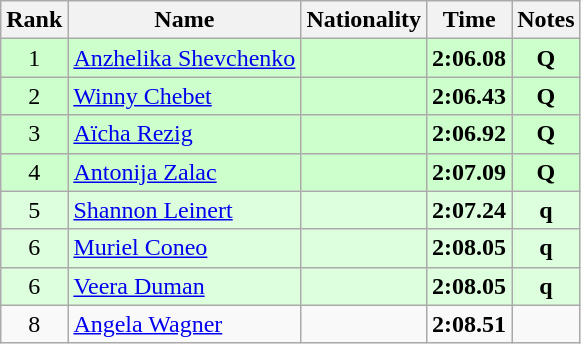<table class="wikitable sortable" style="text-align:center">
<tr>
<th>Rank</th>
<th>Name</th>
<th>Nationality</th>
<th>Time</th>
<th>Notes</th>
</tr>
<tr bgcolor=ccffcc>
<td>1</td>
<td align=left><a href='#'>Anzhelika Shevchenko</a></td>
<td align=left></td>
<td><strong>2:06.08</strong></td>
<td><strong>Q</strong></td>
</tr>
<tr bgcolor=ccffcc>
<td>2</td>
<td align=left><a href='#'>Winny Chebet</a></td>
<td align=left></td>
<td><strong>2:06.43</strong></td>
<td><strong>Q</strong></td>
</tr>
<tr bgcolor=ccffcc>
<td>3</td>
<td align=left><a href='#'>Aïcha Rezig</a></td>
<td align=left></td>
<td><strong>2:06.92</strong></td>
<td><strong>Q</strong></td>
</tr>
<tr bgcolor=ccffcc>
<td>4</td>
<td align=left><a href='#'>Antonija Zalac</a></td>
<td align=left></td>
<td><strong>2:07.09</strong></td>
<td><strong>Q</strong></td>
</tr>
<tr bgcolor=ddffdd>
<td>5</td>
<td align=left><a href='#'>Shannon Leinert</a></td>
<td align=left></td>
<td><strong>2:07.24</strong></td>
<td><strong>q</strong></td>
</tr>
<tr bgcolor=ddffdd>
<td>6</td>
<td align=left><a href='#'>Muriel Coneo</a></td>
<td align=left></td>
<td><strong>2:08.05</strong></td>
<td><strong>q</strong></td>
</tr>
<tr bgcolor=ddffdd>
<td>6</td>
<td align=left><a href='#'>Veera Duman</a></td>
<td align=left></td>
<td><strong>2:08.05</strong></td>
<td><strong>q</strong></td>
</tr>
<tr>
<td>8</td>
<td align=left><a href='#'>Angela Wagner</a></td>
<td align=left></td>
<td><strong>2:08.51</strong></td>
<td></td>
</tr>
</table>
